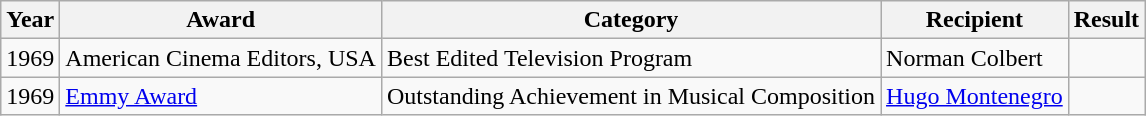<table class="wikitable">
<tr>
<th>Year</th>
<th>Award</th>
<th>Category</th>
<th>Recipient</th>
<th>Result</th>
</tr>
<tr>
<td>1969</td>
<td>American Cinema Editors, USA</td>
<td>Best Edited Television Program</td>
<td>Norman Colbert</td>
<td></td>
</tr>
<tr>
<td>1969</td>
<td><a href='#'>Emmy Award</a></td>
<td>Outstanding Achievement in Musical Composition</td>
<td><a href='#'>Hugo Montenegro</a></td>
<td></td>
</tr>
</table>
